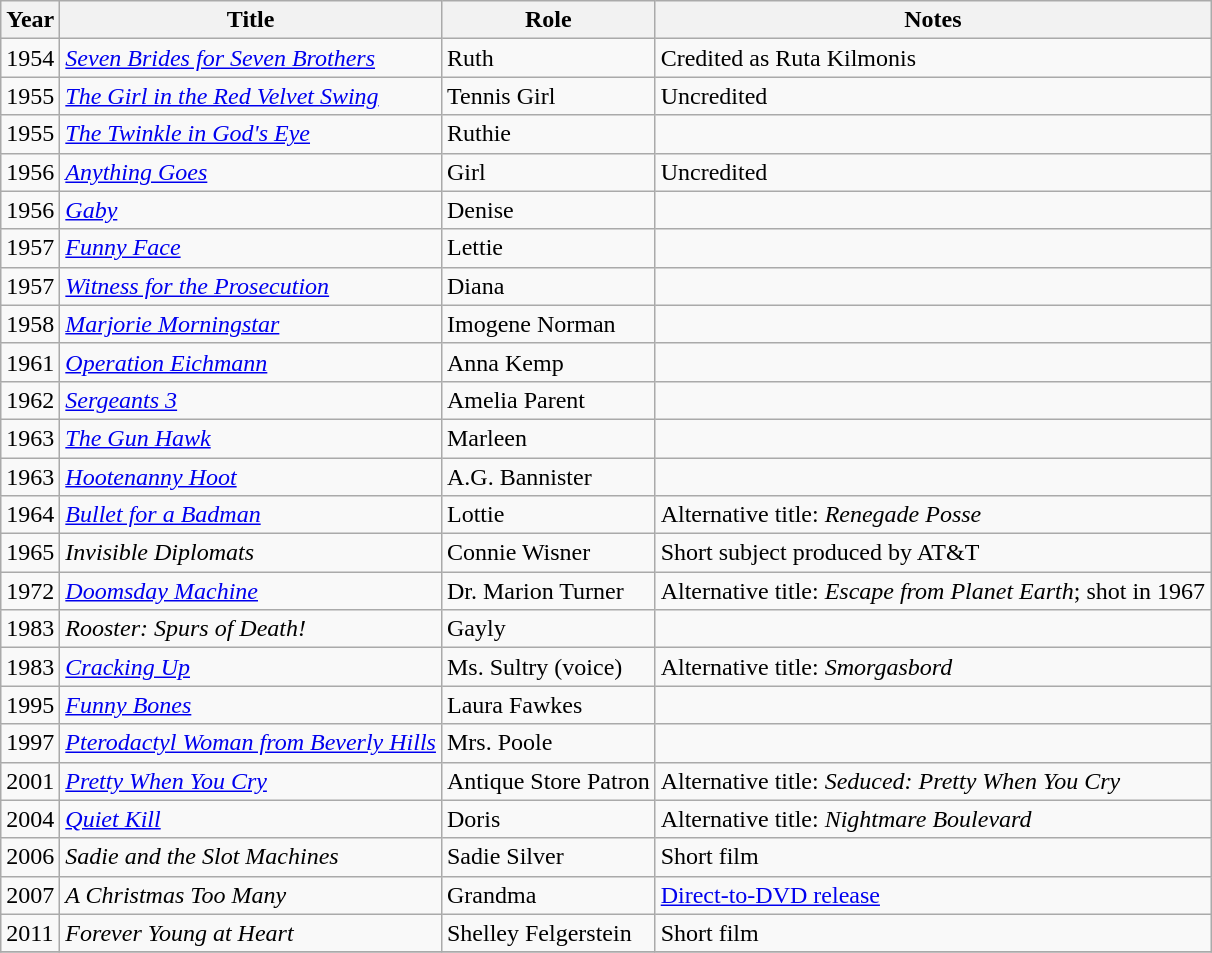<table class="wikitable sortable">
<tr>
<th>Year</th>
<th>Title</th>
<th>Role</th>
<th class="unsortable">Notes</th>
</tr>
<tr>
<td>1954</td>
<td><em><a href='#'>Seven Brides for Seven Brothers</a></em></td>
<td>Ruth</td>
<td>Credited as Ruta Kilmonis</td>
</tr>
<tr>
<td>1955</td>
<td data-sort-value="Girl in the Red Velvet Swing, The"><em><a href='#'>The Girl in the Red Velvet Swing</a></em></td>
<td>Tennis Girl</td>
<td>Uncredited</td>
</tr>
<tr>
<td>1955</td>
<td data-sort-value="Twinkle in God's Eye, The"><em><a href='#'>The Twinkle in God's Eye</a></em></td>
<td>Ruthie</td>
<td></td>
</tr>
<tr>
<td>1956</td>
<td><em><a href='#'>Anything Goes</a></em></td>
<td>Girl</td>
<td>Uncredited</td>
</tr>
<tr>
<td>1956</td>
<td><em><a href='#'>Gaby</a></em></td>
<td>Denise</td>
<td></td>
</tr>
<tr>
<td>1957</td>
<td><em><a href='#'>Funny Face</a></em></td>
<td>Lettie</td>
<td></td>
</tr>
<tr>
<td>1957</td>
<td><em><a href='#'>Witness for the Prosecution</a></em></td>
<td>Diana</td>
<td></td>
</tr>
<tr>
<td>1958</td>
<td><em><a href='#'>Marjorie Morningstar</a></em></td>
<td>Imogene Norman</td>
<td></td>
</tr>
<tr>
<td>1961</td>
<td><em><a href='#'>Operation Eichmann</a></em></td>
<td>Anna Kemp</td>
<td></td>
</tr>
<tr>
<td>1962</td>
<td><em><a href='#'>Sergeants 3</a></em></td>
<td>Amelia Parent</td>
<td></td>
</tr>
<tr>
<td>1963</td>
<td data-sort-value="Gun Hawk, The"><em><a href='#'>The Gun Hawk</a></em></td>
<td>Marleen</td>
<td></td>
</tr>
<tr>
<td>1963</td>
<td><em><a href='#'>Hootenanny Hoot</a></em></td>
<td>A.G. Bannister</td>
<td></td>
</tr>
<tr>
<td>1964</td>
<td><em><a href='#'>Bullet for a Badman</a></em></td>
<td>Lottie</td>
<td>Alternative title: <em>Renegade Posse</em></td>
</tr>
<tr>
<td>1965</td>
<td><em>Invisible Diplomats</em></td>
<td>Connie Wisner</td>
<td>Short subject produced by AT&T</td>
</tr>
<tr>
<td>1972</td>
<td><em><a href='#'>Doomsday Machine</a></em></td>
<td>Dr. Marion Turner</td>
<td>Alternative title: <em>Escape from Planet Earth</em>; shot in 1967</td>
</tr>
<tr>
<td>1983</td>
<td><em>Rooster: Spurs of Death!</em></td>
<td>Gayly</td>
<td></td>
</tr>
<tr>
<td>1983</td>
<td><em><a href='#'>Cracking Up</a></em></td>
<td>Ms. Sultry (voice)</td>
<td>Alternative title: <em>Smorgasbord</em></td>
</tr>
<tr>
<td>1995</td>
<td><em><a href='#'>Funny Bones</a></em></td>
<td>Laura Fawkes</td>
<td></td>
</tr>
<tr>
<td>1997</td>
<td><em><a href='#'>Pterodactyl Woman from Beverly Hills</a></em></td>
<td>Mrs. Poole</td>
<td></td>
</tr>
<tr>
<td>2001</td>
<td><em><a href='#'>Pretty When You Cry</a></em></td>
<td>Antique Store Patron</td>
<td>Alternative title: <em>Seduced: Pretty When You Cry</em></td>
</tr>
<tr>
<td>2004</td>
<td><em><a href='#'>Quiet Kill</a></em></td>
<td>Doris</td>
<td>Alternative title: <em>Nightmare Boulevard</em></td>
</tr>
<tr>
<td>2006</td>
<td><em>Sadie and the Slot Machines</em></td>
<td>Sadie Silver</td>
<td>Short film</td>
</tr>
<tr>
<td>2007</td>
<td data-sort-value="Christmas Too Many, A"><em>A Christmas Too Many</em></td>
<td>Grandma</td>
<td><a href='#'>Direct-to-DVD release</a></td>
</tr>
<tr>
<td>2011</td>
<td><em>Forever Young at Heart</em></td>
<td>Shelley Felgerstein</td>
<td>Short film</td>
</tr>
<tr>
</tr>
</table>
